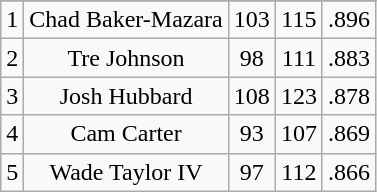<table class="wikitable sortable" style="text-align:center">
<tr>
</tr>
<tr>
<td>1</td>
<td>Chad Baker-Mazara</td>
<td>103</td>
<td>115</td>
<td>.896</td>
</tr>
<tr>
<td>2</td>
<td>Tre Johnson</td>
<td>98</td>
<td>111</td>
<td>.883</td>
</tr>
<tr>
<td>3</td>
<td>Josh Hubbard</td>
<td>108</td>
<td>123</td>
<td>.878</td>
</tr>
<tr>
<td>4</td>
<td>Cam Carter</td>
<td>93</td>
<td>107</td>
<td>.869</td>
</tr>
<tr>
<td>5</td>
<td>Wade Taylor IV</td>
<td>97</td>
<td>112</td>
<td>.866</td>
</tr>
</table>
